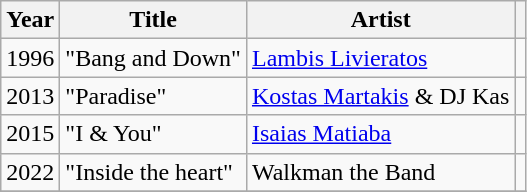<table class="wikitable sortable">
<tr>
<th>Year</th>
<th>Title</th>
<th>Artist</th>
<th class="unsortable"></th>
</tr>
<tr>
<td>1996</td>
<td>"Bang and Down"</td>
<td><a href='#'>Lambis Livieratos</a></td>
<td></td>
</tr>
<tr>
<td>2013</td>
<td>"Paradise"</td>
<td><a href='#'>Kostas Martakis</a> & DJ Kas</td>
<td></td>
</tr>
<tr>
<td>2015</td>
<td>"I & You"</td>
<td><a href='#'>Isaias Matiaba</a></td>
<td></td>
</tr>
<tr>
<td>2022</td>
<td>"Inside the heart"</td>
<td>Walkman the Band</td>
<td></td>
</tr>
<tr>
</tr>
</table>
